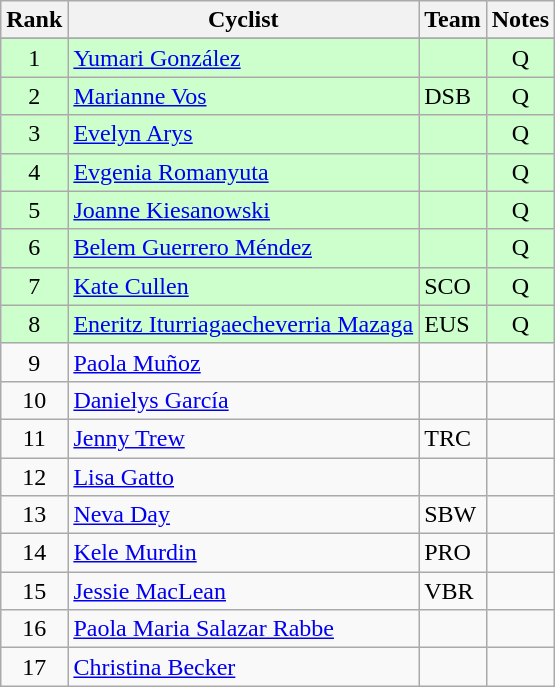<table class="wikitable sortable" style="text-align:center;">
<tr>
<th>Rank</th>
<th class="unsortable">Cyclist</th>
<th>Team</th>
<th class="unsortable">Notes</th>
</tr>
<tr>
</tr>
<tr bgcolor=ccffcc>
<td align=center>1</td>
<td align=left><a href='#'>Yumari González</a></td>
<td align=left></td>
<td>Q</td>
</tr>
<tr bgcolor=ccffcc>
<td align=center>2</td>
<td align=left><a href='#'>Marianne Vos</a></td>
<td align=left>DSB</td>
<td>Q</td>
</tr>
<tr bgcolor=ccffcc>
<td align=center>3</td>
<td align=left><a href='#'>Evelyn Arys</a></td>
<td align=left></td>
<td>Q</td>
</tr>
<tr bgcolor=ccffcc>
<td align=center>4</td>
<td align=left><a href='#'>Evgenia Romanyuta</a></td>
<td align=left></td>
<td>Q</td>
</tr>
<tr bgcolor=ccffcc>
<td align=center>5</td>
<td align=left><a href='#'>Joanne Kiesanowski</a></td>
<td align=left></td>
<td>Q</td>
</tr>
<tr bgcolor=ccffcc>
<td align=center>6</td>
<td align=left><a href='#'>Belem Guerrero Méndez</a></td>
<td align=left></td>
<td>Q</td>
</tr>
<tr bgcolor=ccffcc>
<td align=center>7</td>
<td align=left><a href='#'>Kate Cullen</a></td>
<td align=left>SCO</td>
<td>Q</td>
</tr>
<tr bgcolor=ccffcc>
<td align=center>8</td>
<td align=left><a href='#'>Eneritz Iturriagaecheverria Mazaga</a></td>
<td align=left>EUS</td>
<td>Q</td>
</tr>
<tr>
<td align=center>9</td>
<td align=left><a href='#'>Paola Muñoz</a></td>
<td align=left></td>
<td></td>
</tr>
<tr>
<td align=center>10</td>
<td align=left><a href='#'>Danielys García</a></td>
<td align=left></td>
<td></td>
</tr>
<tr>
<td align=center>11</td>
<td align=left><a href='#'>Jenny Trew</a></td>
<td align=left>TRC</td>
<td></td>
</tr>
<tr>
<td align=center>12</td>
<td align=left><a href='#'>Lisa Gatto</a></td>
<td align=left></td>
<td></td>
</tr>
<tr>
<td align=center>13</td>
<td align=left><a href='#'>Neva Day</a></td>
<td align=left>SBW</td>
<td></td>
</tr>
<tr>
<td align=center>14</td>
<td align=left><a href='#'>Kele Murdin</a></td>
<td align=left>PRO</td>
<td></td>
</tr>
<tr>
<td align=center>15</td>
<td align=left><a href='#'>Jessie MacLean</a></td>
<td align=left>VBR</td>
<td></td>
</tr>
<tr>
<td align=center>16</td>
<td align=left><a href='#'>Paola Maria Salazar Rabbe</a></td>
<td align=left></td>
<td></td>
</tr>
<tr>
<td align=center>17</td>
<td align=left><a href='#'>Christina Becker</a></td>
<td align=left></td>
<td></td>
</tr>
</table>
